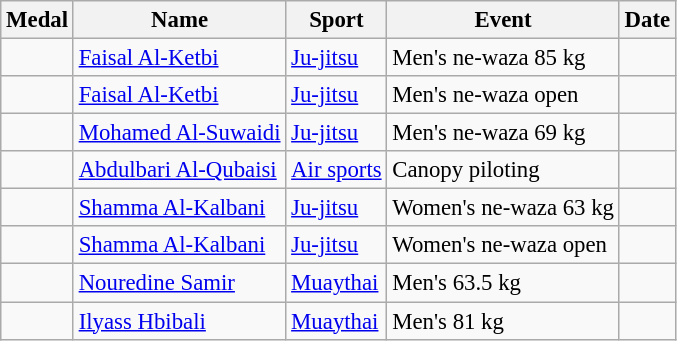<table class="wikitable sortable" style="font-size: 95%;">
<tr>
<th>Medal</th>
<th>Name</th>
<th>Sport</th>
<th>Event</th>
<th>Date</th>
</tr>
<tr>
<td></td>
<td><a href='#'>Faisal Al-Ketbi</a></td>
<td><a href='#'>Ju-jitsu</a></td>
<td>Men's ne-waza 85 kg</td>
<td></td>
</tr>
<tr>
<td></td>
<td><a href='#'>Faisal Al-Ketbi</a></td>
<td><a href='#'>Ju-jitsu</a></td>
<td>Men's ne-waza open</td>
<td></td>
</tr>
<tr>
<td></td>
<td><a href='#'>Mohamed Al-Suwaidi</a></td>
<td><a href='#'>Ju-jitsu</a></td>
<td>Men's ne-waza 69 kg</td>
<td></td>
</tr>
<tr>
<td></td>
<td><a href='#'>Abdulbari Al-Qubaisi</a></td>
<td><a href='#'>Air sports</a></td>
<td>Canopy piloting</td>
<td></td>
</tr>
<tr>
<td></td>
<td><a href='#'>Shamma Al-Kalbani</a></td>
<td><a href='#'>Ju-jitsu</a></td>
<td>Women's ne-waza 63 kg</td>
<td></td>
</tr>
<tr>
<td></td>
<td><a href='#'>Shamma Al-Kalbani</a></td>
<td><a href='#'>Ju-jitsu</a></td>
<td>Women's ne-waza open</td>
<td></td>
</tr>
<tr>
<td></td>
<td><a href='#'>Nouredine Samir</a></td>
<td><a href='#'>Muaythai</a></td>
<td>Men's 63.5 kg</td>
<td></td>
</tr>
<tr>
<td></td>
<td><a href='#'>Ilyass Hbibali</a></td>
<td><a href='#'>Muaythai</a></td>
<td>Men's 81 kg</td>
<td></td>
</tr>
</table>
